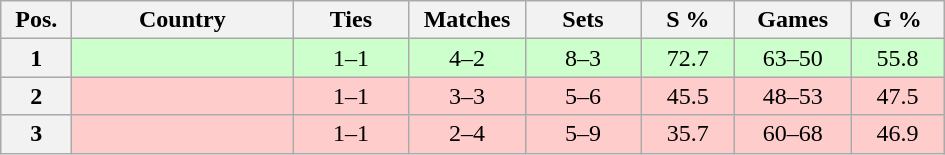<table class="wikitable nowrap" style=text-align:center>
<tr>
<th width=40>Pos.</th>
<th width=140>Country</th>
<th width=70>Ties</th>
<th width=70>Matches</th>
<th width=70>Sets</th>
<th width=55>S %</th>
<th width=70>Games</th>
<th width=55>G %</th>
</tr>
<tr style="background: #CCFFCC;">
<th>1</th>
<td align=left></td>
<td>1–1</td>
<td>4–2</td>
<td>8–3</td>
<td>72.7</td>
<td>63–50</td>
<td>55.8</td>
</tr>
<tr style="background: #FFCCCC;">
<th>2</th>
<td align=left></td>
<td>1–1</td>
<td>3–3</td>
<td>5–6</td>
<td>45.5</td>
<td>48–53</td>
<td>47.5</td>
</tr>
<tr style="background: #FFCCCC;">
<th>3</th>
<td align=left></td>
<td>1–1</td>
<td>2–4</td>
<td>5–9</td>
<td>35.7</td>
<td>60–68</td>
<td>46.9</td>
</tr>
</table>
